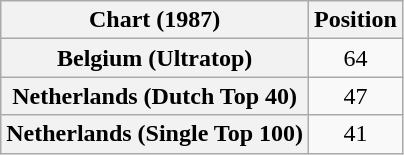<table class="wikitable sortable plainrowheaders" style="text-align:center">
<tr>
<th>Chart (1987)</th>
<th>Position</th>
</tr>
<tr>
<th scope="row">Belgium (Ultratop)</th>
<td>64</td>
</tr>
<tr>
<th scope="row">Netherlands (Dutch Top 40)</th>
<td>47</td>
</tr>
<tr>
<th scope="row">Netherlands (Single Top 100)</th>
<td>41</td>
</tr>
</table>
